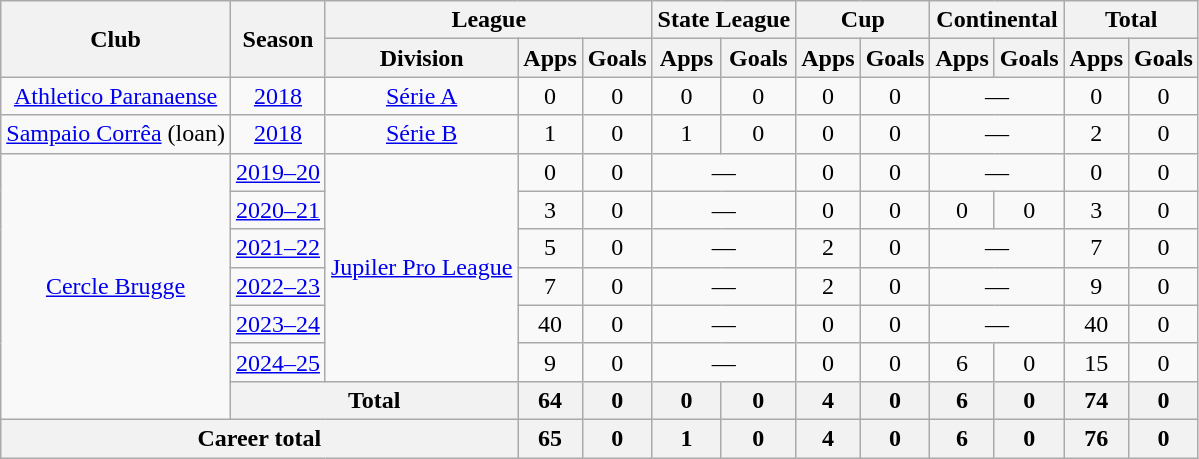<table class="wikitable" style="text-align: center">
<tr>
<th rowspan="2">Club</th>
<th rowspan="2">Season</th>
<th colspan="3">League</th>
<th colspan="2">State League</th>
<th colspan="2">Cup</th>
<th colspan="2">Continental</th>
<th colspan="2">Total</th>
</tr>
<tr>
<th>Division</th>
<th>Apps</th>
<th>Goals</th>
<th>Apps</th>
<th>Goals</th>
<th>Apps</th>
<th>Goals</th>
<th>Apps</th>
<th>Goals</th>
<th>Apps</th>
<th>Goals</th>
</tr>
<tr>
<td><a href='#'>Athletico Paranaense</a></td>
<td><a href='#'>2018</a></td>
<td><a href='#'>Série A</a></td>
<td>0</td>
<td>0</td>
<td>0</td>
<td>0</td>
<td>0</td>
<td>0</td>
<td colspan="2">—</td>
<td>0</td>
<td>0</td>
</tr>
<tr>
<td><a href='#'>Sampaio Corrêa</a> (loan)</td>
<td><a href='#'>2018</a></td>
<td><a href='#'>Série B</a></td>
<td>1</td>
<td>0</td>
<td>1</td>
<td>0</td>
<td>0</td>
<td>0</td>
<td colspan="2">—</td>
<td>2</td>
<td>0</td>
</tr>
<tr>
<td rowspan="7"><a href='#'>Cercle Brugge</a></td>
<td><a href='#'>2019–20</a></td>
<td rowspan="6"><a href='#'>Jupiler Pro League</a></td>
<td>0</td>
<td>0</td>
<td colspan="2">—</td>
<td>0</td>
<td>0</td>
<td colspan="2">—</td>
<td>0</td>
<td>0</td>
</tr>
<tr>
<td><a href='#'>2020–21</a></td>
<td>3</td>
<td>0</td>
<td colspan="2">—</td>
<td>0</td>
<td>0</td>
<td>0</td>
<td>0</td>
<td>3</td>
<td>0</td>
</tr>
<tr>
<td><a href='#'>2021–22</a></td>
<td>5</td>
<td>0</td>
<td colspan="2">—</td>
<td>2</td>
<td>0</td>
<td colspan="2">—</td>
<td>7</td>
<td>0</td>
</tr>
<tr>
<td><a href='#'>2022–23</a></td>
<td>7</td>
<td>0</td>
<td colspan="2">—</td>
<td>2</td>
<td>0</td>
<td colspan="2">—</td>
<td>9</td>
<td>0</td>
</tr>
<tr>
<td><a href='#'>2023–24</a></td>
<td>40</td>
<td>0</td>
<td colspan="2">—</td>
<td>0</td>
<td>0</td>
<td colspan="2">—</td>
<td>40</td>
<td>0</td>
</tr>
<tr>
<td><a href='#'>2024–25</a></td>
<td>9</td>
<td>0</td>
<td colspan="2">—</td>
<td>0</td>
<td>0</td>
<td>6</td>
<td>0</td>
<td>15</td>
<td>0</td>
</tr>
<tr>
<th colspan="2">Total</th>
<th>64</th>
<th>0</th>
<th>0</th>
<th>0</th>
<th>4</th>
<th>0</th>
<th>6</th>
<th>0</th>
<th>74</th>
<th>0</th>
</tr>
<tr>
<th colspan="3"><strong>Career total</strong></th>
<th>65</th>
<th>0</th>
<th>1</th>
<th>0</th>
<th>4</th>
<th>0</th>
<th>6</th>
<th>0</th>
<th>76</th>
<th>0</th>
</tr>
</table>
